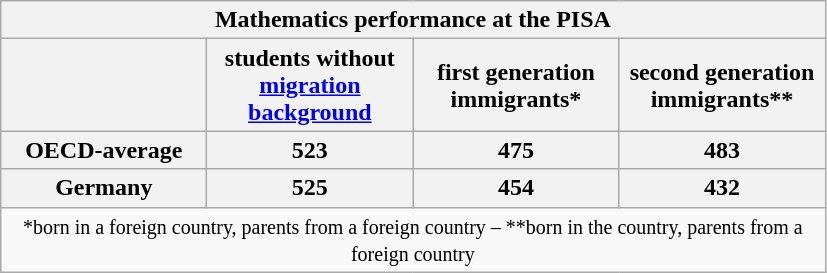<table class="wikitable" align=left>
<tr>
<th colspan="4" align="center">Mathematics performance at the PISA</th>
</tr>
<tr>
<th width="130"></th>
<th width="130">students without <a href='#'>migration background</a></th>
<th width="130">first generation immigrants*</th>
<th width="130">second generation immigrants**</th>
</tr>
<tr>
<th>OECD-average</th>
<th>523</th>
<th>475</th>
<th>483</th>
</tr>
<tr>
<th>Germany</th>
<th>525</th>
<th>454</th>
<th>432</th>
</tr>
<tr>
<td colspan="4" align="center"><small>*born in a foreign country, parents from a foreign country – **born in the country, parents from a foreign country</small></td>
</tr>
</table>
